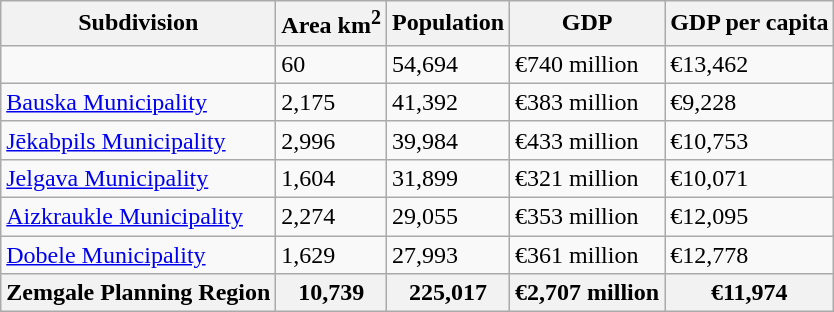<table class="wikitable sortable">
<tr>
<th>Subdivision</th>
<th>Area km<sup>2</sup></th>
<th>Population</th>
<th>GDP</th>
<th>GDP per capita</th>
</tr>
<tr>
<td></td>
<td>60</td>
<td>54,694</td>
<td>€740 million</td>
<td>€13,462</td>
</tr>
<tr>
<td><a href='#'>Bauska Municipality</a></td>
<td>2,175</td>
<td>41,392</td>
<td>€383 million</td>
<td>€9,228</td>
</tr>
<tr>
<td><a href='#'>Jēkabpils Municipality</a></td>
<td>2,996</td>
<td>39,984</td>
<td>€433 million</td>
<td>€10,753</td>
</tr>
<tr>
<td><a href='#'>Jelgava Municipality</a></td>
<td>1,604</td>
<td>31,899</td>
<td>€321 million</td>
<td>€10,071</td>
</tr>
<tr>
<td><a href='#'>Aizkraukle Municipality</a></td>
<td>2,274</td>
<td>29,055</td>
<td>€353 million</td>
<td>€12,095</td>
</tr>
<tr>
<td><a href='#'>Dobele Municipality</a></td>
<td>1,629</td>
<td>27,993</td>
<td>€361 million</td>
<td>€12,778</td>
</tr>
<tr>
<th><strong>Zemgale Planning Region</strong></th>
<th><strong>10,739</strong></th>
<th><strong>225,017</strong></th>
<th><strong>€2,707 million</strong></th>
<th><strong>€11,974</strong></th>
</tr>
</table>
